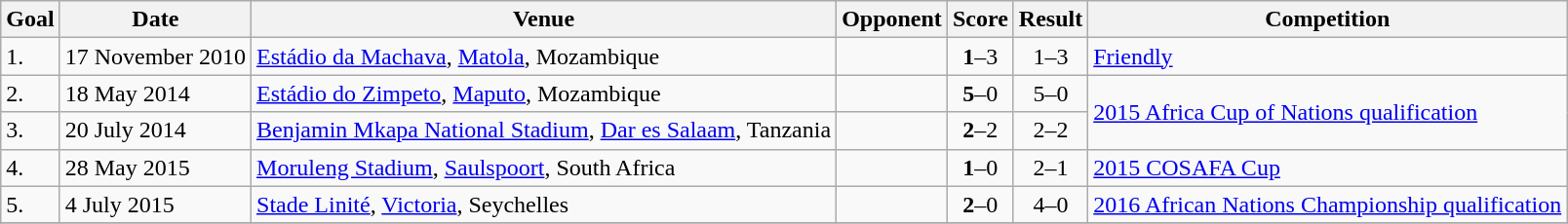<table class="wikitable plainrowheaders sortable">
<tr>
<th>Goal</th>
<th>Date</th>
<th>Venue</th>
<th>Opponent</th>
<th>Score</th>
<th>Result</th>
<th>Competition</th>
</tr>
<tr>
<td>1.</td>
<td>17 November 2010</td>
<td><a href='#'>Estádio da Machava</a>, <a href='#'>Matola</a>, Mozambique</td>
<td></td>
<td align=center><strong>1</strong>–3</td>
<td align=center>1–3</td>
<td><a href='#'>Friendly</a></td>
</tr>
<tr>
<td>2.</td>
<td>18 May 2014</td>
<td><a href='#'>Estádio do Zimpeto</a>, <a href='#'>Maputo</a>, Mozambique</td>
<td></td>
<td align=center><strong>5</strong>–0</td>
<td align=center>5–0</td>
<td rowspan=2><a href='#'>2015 Africa Cup of Nations qualification</a></td>
</tr>
<tr>
<td>3.</td>
<td>20 July 2014</td>
<td><a href='#'>Benjamin Mkapa National Stadium</a>, <a href='#'>Dar es Salaam</a>, Tanzania</td>
<td></td>
<td align=center><strong>2</strong>–2</td>
<td align=center>2–2</td>
</tr>
<tr>
<td>4.</td>
<td>28 May 2015</td>
<td><a href='#'>Moruleng Stadium</a>, <a href='#'>Saulspoort</a>, South Africa</td>
<td></td>
<td align=center><strong>1</strong>–0</td>
<td align=center>2–1</td>
<td><a href='#'>2015 COSAFA Cup</a></td>
</tr>
<tr>
<td>5.</td>
<td>4 July 2015</td>
<td><a href='#'>Stade Linité</a>, <a href='#'>Victoria</a>, Seychelles</td>
<td></td>
<td align=center><strong>2</strong>–0</td>
<td align=center>4–0</td>
<td><a href='#'>2016 African Nations Championship qualification</a></td>
</tr>
<tr>
</tr>
</table>
